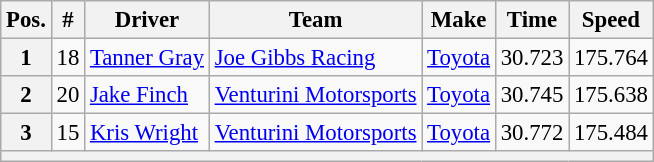<table class="wikitable" style="font-size:95%">
<tr>
<th>Pos.</th>
<th>#</th>
<th>Driver</th>
<th>Team</th>
<th>Make</th>
<th>Time</th>
<th>Speed</th>
</tr>
<tr>
<th>1</th>
<td>18</td>
<td><a href='#'>Tanner Gray</a></td>
<td><a href='#'>Joe Gibbs Racing</a></td>
<td><a href='#'>Toyota</a></td>
<td>30.723</td>
<td>175.764</td>
</tr>
<tr>
<th>2</th>
<td>20</td>
<td><a href='#'>Jake Finch</a></td>
<td><a href='#'>Venturini Motorsports</a></td>
<td><a href='#'>Toyota</a></td>
<td>30.745</td>
<td>175.638</td>
</tr>
<tr>
<th>3</th>
<td>15</td>
<td><a href='#'>Kris Wright</a></td>
<td><a href='#'>Venturini Motorsports</a></td>
<td><a href='#'>Toyota</a></td>
<td>30.772</td>
<td>175.484</td>
</tr>
<tr>
<th colspan="7"></th>
</tr>
</table>
